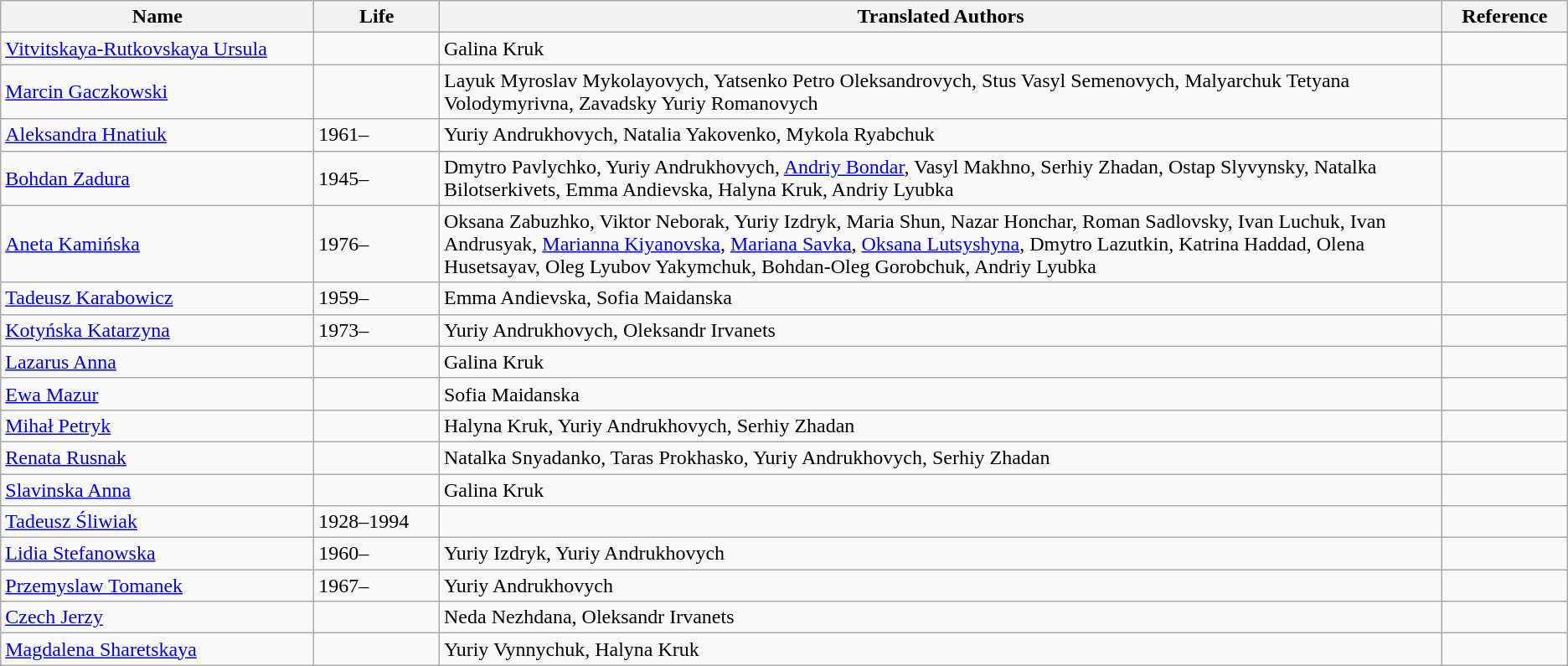<table class="wikitable sortable">
<tr>
<th width="20%">Name</th>
<th width="8%">Life</th>
<th width="*">Translated Authors</th>
<th width="8%   ">Reference</th>
</tr>
<tr>
<td><a href='#'>Vitvitskaya-Rutkovskaya Ursula</a></td>
<td></td>
<td>Galina Kruk</td>
<td></td>
</tr>
<tr>
<td><a href='#'>Marcin Gaczkowski</a></td>
<td></td>
<td>Layuk Myroslav Mykolayovych, Yatsenko Petro Oleksandrovych, Stus Vasyl Semenovych, Malyarchuk Tetyana Volodymyrivna, Zavadsky Yuriy Romanovych</td>
<td></td>
</tr>
<tr>
<td><a href='#'>Aleksandra Hnatiuk</a></td>
<td>1961–</td>
<td>Yuriy Andrukhovych, Natalia Yakovenko, Mykola Ryabchuk</td>
<td></td>
</tr>
<tr>
<td><a href='#'>Bohdan Zadura</a></td>
<td>1945–</td>
<td>Dmytro Pavlychko, Yuriy Andrukhovych, <a href='#'>Andriy Bondar</a>, Vasyl Makhno, Serhiy Zhadan, Ostap Slyvynsky, Natalka Bilotserkivets, Emma Andievska, Halyna Kruk, Andriy Lyubka</td>
<td></td>
</tr>
<tr>
<td><a href='#'>Aneta Kamińska</a></td>
<td>1976–</td>
<td>Oksana Zabuzhko, Viktor Neborak, Yuriy Izdryk, Maria Shun, Nazar Honchar, Roman Sadlovsky, Ivan Luchuk, Ivan Andrusyak, <a href='#'>Marianna Kiyanovska</a>, <a href='#'>Mariana Savka</a>, <a href='#'>Oksana Lutsyshyna</a>, Dmytro Lazutkin, Katrina Haddad, Olena Husetsayav, Oleg Lyubov Yakymchuk, Bohdan-Oleg Gorobchuk, Andriy Lyubka</td>
<td></td>
</tr>
<tr>
<td><a href='#'>Tadeusz Karabowicz</a></td>
<td>1959–</td>
<td>Emma Andievska, Sofia Maidanska</td>
<td></td>
</tr>
<tr>
<td><a href='#'>Kotyńska Katarzyna</a></td>
<td>1973–</td>
<td>Yuriy Andrukhovych, Oleksandr Irvanets</td>
<td></td>
</tr>
<tr>
<td><a href='#'>Lazarus Anna</a></td>
<td></td>
<td>Galina Kruk</td>
<td></td>
</tr>
<tr>
<td><a href='#'>Ewa Mazur</a></td>
<td></td>
<td>Sofia Maidanska</td>
<td></td>
</tr>
<tr>
<td><a href='#'>Mihał Petryk</a></td>
<td></td>
<td>Halyna Kruk, Yuriy Andrukhovych, Serhiy Zhadan</td>
<td></td>
</tr>
<tr>
<td><a href='#'>Renata Rusnak</a></td>
<td></td>
<td>Natalka Snyadanko, Taras Prokhasko, Yuriy Andrukhovych, Serhiy Zhadan</td>
<td></td>
</tr>
<tr>
<td><a href='#'>Slavinska Anna</a></td>
<td></td>
<td>Galina Kruk</td>
<td></td>
</tr>
<tr>
<td><a href='#'>Tadeusz Śliwiak</a></td>
<td>1928–1994</td>
<td></td>
<td></td>
</tr>
<tr>
<td><a href='#'>Lidia Stefanowska</a></td>
<td>1960–</td>
<td>Yuriy Izdryk, Yuriy Andrukhovych</td>
<td></td>
</tr>
<tr>
<td><a href='#'>Przemyslaw Tomanek</a></td>
<td>1967–</td>
<td>Yuriy Andrukhovych</td>
<td></td>
</tr>
<tr>
<td><a href='#'>Czech Jerzy</a></td>
<td></td>
<td>Neda Nezhdana, Oleksandr Irvanets</td>
<td></td>
</tr>
<tr>
<td><a href='#'>Magdalena Sharetskaya</a></td>
<td></td>
<td>Yuriy Vynnychuk, Halyna Kruk</td>
<td></td>
</tr>
</table>
